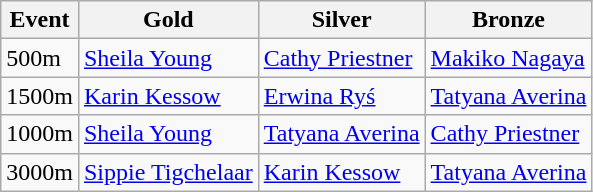<table class="wikitable">
<tr>
<th>Event</th>
<th>Gold<br></th>
<th>Silver<br></th>
<th>Bronze<br></th>
</tr>
<tr>
<td>500m</td>
<td><a href='#'>Sheila Young</a></td>
<td><a href='#'>Cathy Priestner</a></td>
<td><a href='#'>Makiko Nagaya</a></td>
</tr>
<tr>
<td>1500m</td>
<td><a href='#'>Karin Kessow</a></td>
<td><a href='#'>Erwina Ryś</a></td>
<td><a href='#'>Tatyana Averina</a></td>
</tr>
<tr>
<td>1000m</td>
<td><a href='#'>Sheila Young</a></td>
<td><a href='#'>Tatyana Averina</a></td>
<td><a href='#'>Cathy Priestner</a></td>
</tr>
<tr>
<td>3000m</td>
<td><a href='#'>Sippie Tigchelaar</a></td>
<td><a href='#'>Karin Kessow</a></td>
<td><a href='#'>Tatyana Averina</a></td>
</tr>
</table>
